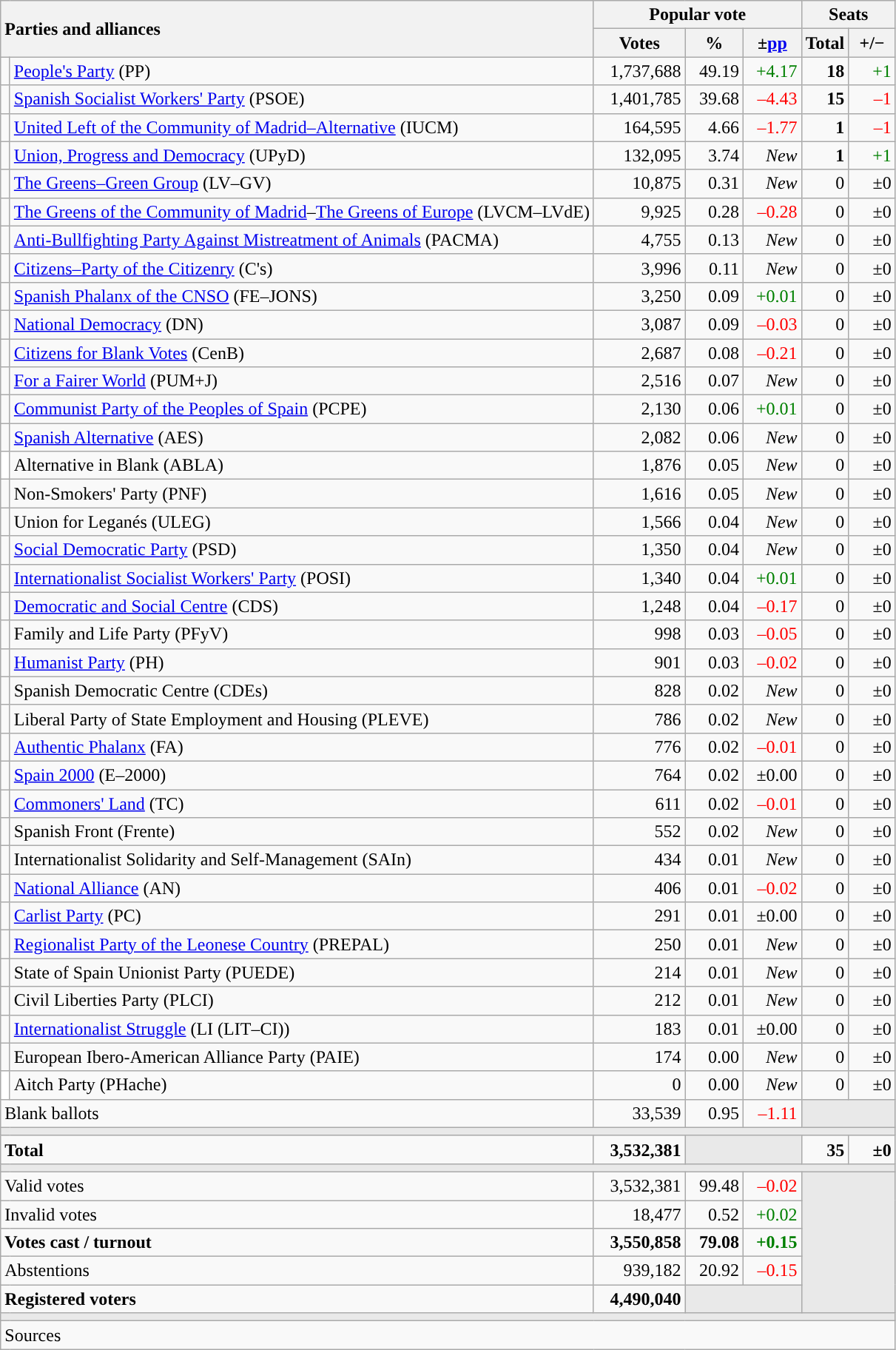<table class="wikitable" style="text-align:right;">
<tr>
<th style="text-align:left;" rowspan="2" colspan="2" width="525">Parties and alliances</th>
<th colspan="3">Popular vote</th>
<th colspan="2">Seats</th>
</tr>
<tr>
<th width="75">Votes</th>
<th width="45">%</th>
<th width="45">±<a href='#'>pp</a></th>
<th width="35">Total</th>
<th width="35">+/−</th>
</tr>
<tr>
<td width="1" style="color:inherit;background:"></td>
<td align="left"><a href='#'>People's Party</a> (PP)</td>
<td>1,737,688</td>
<td>49.19</td>
<td style="color:green;">+4.17</td>
<td><strong>18</strong></td>
<td style="color:green;">+1</td>
</tr>
<tr>
<td style="color:inherit;background:"></td>
<td align="left"><a href='#'>Spanish Socialist Workers' Party</a> (PSOE)</td>
<td>1,401,785</td>
<td>39.68</td>
<td style="color:red;">–4.43</td>
<td><strong>15</strong></td>
<td style="color:red;">–1</td>
</tr>
<tr>
<td style="color:inherit;background:"></td>
<td align="left"><a href='#'>United Left of the Community of Madrid–Alternative</a> (IUCM)</td>
<td>164,595</td>
<td>4.66</td>
<td style="color:red;">–1.77</td>
<td><strong>1</strong></td>
<td style="color:red;">–1</td>
</tr>
<tr>
<td style="color:inherit;background:"></td>
<td align="left"><a href='#'>Union, Progress and Democracy</a> (UPyD)</td>
<td>132,095</td>
<td>3.74</td>
<td><em>New</em></td>
<td><strong>1</strong></td>
<td style="color:green;">+1</td>
</tr>
<tr>
<td style="color:inherit;background:"></td>
<td align="left"><a href='#'>The Greens–Green Group</a> (LV–GV)</td>
<td>10,875</td>
<td>0.31</td>
<td><em>New</em></td>
<td>0</td>
<td>±0</td>
</tr>
<tr>
<td style="color:inherit;background:"></td>
<td align="left"><a href='#'>The Greens of the Community of Madrid</a>–<a href='#'>The Greens of Europe</a> (LVCM–LVdE)</td>
<td>9,925</td>
<td>0.28</td>
<td style="color:red;">–0.28</td>
<td>0</td>
<td>±0</td>
</tr>
<tr>
<td style="color:inherit;background:"></td>
<td align="left"><a href='#'>Anti-Bullfighting Party Against Mistreatment of Animals</a> (PACMA)</td>
<td>4,755</td>
<td>0.13</td>
<td><em>New</em></td>
<td>0</td>
<td>±0</td>
</tr>
<tr>
<td style="color:inherit;background:"></td>
<td align="left"><a href='#'>Citizens–Party of the Citizenry</a> (C's)</td>
<td>3,996</td>
<td>0.11</td>
<td><em>New</em></td>
<td>0</td>
<td>±0</td>
</tr>
<tr>
<td style="color:inherit;background:"></td>
<td align="left"><a href='#'>Spanish Phalanx of the CNSO</a> (FE–JONS)</td>
<td>3,250</td>
<td>0.09</td>
<td style="color:green;">+0.01</td>
<td>0</td>
<td>±0</td>
</tr>
<tr>
<td style="color:inherit;background:"></td>
<td align="left"><a href='#'>National Democracy</a> (DN)</td>
<td>3,087</td>
<td>0.09</td>
<td style="color:red;">–0.03</td>
<td>0</td>
<td>±0</td>
</tr>
<tr>
<td style="color:inherit;background:"></td>
<td align="left"><a href='#'>Citizens for Blank Votes</a> (CenB)</td>
<td>2,687</td>
<td>0.08</td>
<td style="color:red;">–0.21</td>
<td>0</td>
<td>±0</td>
</tr>
<tr>
<td style="color:inherit;background:"></td>
<td align="left"><a href='#'>For a Fairer World</a> (PUM+J)</td>
<td>2,516</td>
<td>0.07</td>
<td><em>New</em></td>
<td>0</td>
<td>±0</td>
</tr>
<tr>
<td style="color:inherit;background:"></td>
<td align="left"><a href='#'>Communist Party of the Peoples of Spain</a> (PCPE)</td>
<td>2,130</td>
<td>0.06</td>
<td style="color:green;">+0.01</td>
<td>0</td>
<td>±0</td>
</tr>
<tr>
<td style="color:inherit;background:"></td>
<td align="left"><a href='#'>Spanish Alternative</a> (AES)</td>
<td>2,082</td>
<td>0.06</td>
<td><em>New</em></td>
<td>0</td>
<td>±0</td>
</tr>
<tr>
<td bgcolor="white"></td>
<td align="left">Alternative in Blank (ABLA)</td>
<td>1,876</td>
<td>0.05</td>
<td><em>New</em></td>
<td>0</td>
<td>±0</td>
</tr>
<tr>
<td style="color:inherit;background:"></td>
<td align="left">Non-Smokers' Party (PNF)</td>
<td>1,616</td>
<td>0.05</td>
<td><em>New</em></td>
<td>0</td>
<td>±0</td>
</tr>
<tr>
<td style="color:inherit;background:"></td>
<td align="left">Union for Leganés (ULEG)</td>
<td>1,566</td>
<td>0.04</td>
<td><em>New</em></td>
<td>0</td>
<td>±0</td>
</tr>
<tr>
<td style="color:inherit;background:"></td>
<td align="left"><a href='#'>Social Democratic Party</a> (PSD)</td>
<td>1,350</td>
<td>0.04</td>
<td><em>New</em></td>
<td>0</td>
<td>±0</td>
</tr>
<tr>
<td style="color:inherit;background:"></td>
<td align="left"><a href='#'>Internationalist Socialist Workers' Party</a> (POSI)</td>
<td>1,340</td>
<td>0.04</td>
<td style="color:green;">+0.01</td>
<td>0</td>
<td>±0</td>
</tr>
<tr>
<td style="color:inherit;background:"></td>
<td align="left"><a href='#'>Democratic and Social Centre</a> (CDS)</td>
<td>1,248</td>
<td>0.04</td>
<td style="color:red;">–0.17</td>
<td>0</td>
<td>±0</td>
</tr>
<tr>
<td style="color:inherit;background:"></td>
<td align="left">Family and Life Party (PFyV)</td>
<td>998</td>
<td>0.03</td>
<td style="color:red;">–0.05</td>
<td>0</td>
<td>±0</td>
</tr>
<tr>
<td style="color:inherit;background:"></td>
<td align="left"><a href='#'>Humanist Party</a> (PH)</td>
<td>901</td>
<td>0.03</td>
<td style="color:red;">–0.02</td>
<td>0</td>
<td>±0</td>
</tr>
<tr>
<td style="color:inherit;background:"></td>
<td align="left">Spanish Democratic Centre (CDEs)</td>
<td>828</td>
<td>0.02</td>
<td><em>New</em></td>
<td>0</td>
<td>±0</td>
</tr>
<tr>
<td style="color:inherit;background:"></td>
<td align="left">Liberal Party of State Employment and Housing (PLEVE)</td>
<td>786</td>
<td>0.02</td>
<td><em>New</em></td>
<td>0</td>
<td>±0</td>
</tr>
<tr>
<td style="color:inherit;background:"></td>
<td align="left"><a href='#'>Authentic Phalanx</a> (FA)</td>
<td>776</td>
<td>0.02</td>
<td style="color:red;">–0.01</td>
<td>0</td>
<td>±0</td>
</tr>
<tr>
<td style="color:inherit;background:"></td>
<td align="left"><a href='#'>Spain 2000</a> (E–2000)</td>
<td>764</td>
<td>0.02</td>
<td>±0.00</td>
<td>0</td>
<td>±0</td>
</tr>
<tr>
<td style="color:inherit;background:"></td>
<td align="left"><a href='#'>Commoners' Land</a> (TC)</td>
<td>611</td>
<td>0.02</td>
<td style="color:red;">–0.01</td>
<td>0</td>
<td>±0</td>
</tr>
<tr>
<td style="color:inherit;background:"></td>
<td align="left">Spanish Front (Frente)</td>
<td>552</td>
<td>0.02</td>
<td><em>New</em></td>
<td>0</td>
<td>±0</td>
</tr>
<tr>
<td style="color:inherit;background:"></td>
<td align="left">Internationalist Solidarity and Self-Management (SAIn)</td>
<td>434</td>
<td>0.01</td>
<td><em>New</em></td>
<td>0</td>
<td>±0</td>
</tr>
<tr>
<td style="color:inherit;background:"></td>
<td align="left"><a href='#'>National Alliance</a> (AN)</td>
<td>406</td>
<td>0.01</td>
<td style="color:red;">–0.02</td>
<td>0</td>
<td>±0</td>
</tr>
<tr>
<td style="color:inherit;background:"></td>
<td align="left"><a href='#'>Carlist Party</a> (PC)</td>
<td>291</td>
<td>0.01</td>
<td>±0.00</td>
<td>0</td>
<td>±0</td>
</tr>
<tr>
<td style="color:inherit;background:"></td>
<td align="left"><a href='#'>Regionalist Party of the Leonese Country</a> (PREPAL)</td>
<td>250</td>
<td>0.01</td>
<td><em>New</em></td>
<td>0</td>
<td>±0</td>
</tr>
<tr>
<td style="color:inherit;background:"></td>
<td align="left">State of Spain Unionist Party (PUEDE)</td>
<td>214</td>
<td>0.01</td>
<td><em>New</em></td>
<td>0</td>
<td>±0</td>
</tr>
<tr>
<td style="color:inherit;background:"></td>
<td align="left">Civil Liberties Party (PLCI)</td>
<td>212</td>
<td>0.01</td>
<td><em>New</em></td>
<td>0</td>
<td>±0</td>
</tr>
<tr>
<td style="color:inherit;background:"></td>
<td align="left"><a href='#'>Internationalist Struggle</a> (LI (LIT–CI))</td>
<td>183</td>
<td>0.01</td>
<td>±0.00</td>
<td>0</td>
<td>±0</td>
</tr>
<tr>
<td style="color:inherit;background:"></td>
<td align="left">European Ibero-American Alliance Party (PAIE)</td>
<td>174</td>
<td>0.00</td>
<td><em>New</em></td>
<td>0</td>
<td>±0</td>
</tr>
<tr>
<td bgcolor="white"></td>
<td align="left">Aitch Party (PHache)</td>
<td>0</td>
<td>0.00</td>
<td><em>New</em></td>
<td>0</td>
<td>±0</td>
</tr>
<tr>
<td align="left" colspan="2">Blank ballots</td>
<td>33,539</td>
<td>0.95</td>
<td style="color:red;">–1.11</td>
<td bgcolor="#E9E9E9" colspan="2"></td>
</tr>
<tr>
<td colspan="7" bgcolor="#E9E9E9"></td>
</tr>
<tr style="font-weight:bold;">
<td align="left" colspan="2">Total</td>
<td>3,532,381</td>
<td bgcolor="#E9E9E9" colspan="2"></td>
<td>35</td>
<td>±0</td>
</tr>
<tr>
<td colspan="7" bgcolor="#E9E9E9"></td>
</tr>
<tr>
<td align="left" colspan="2">Valid votes</td>
<td>3,532,381</td>
<td>99.48</td>
<td style="color:red;">–0.02</td>
<td bgcolor="#E9E9E9" colspan="2" rowspan="5"></td>
</tr>
<tr>
<td align="left" colspan="2">Invalid votes</td>
<td>18,477</td>
<td>0.52</td>
<td style="color:green;">+0.02</td>
</tr>
<tr style="font-weight:bold;">
<td align="left" colspan="2">Votes cast / turnout</td>
<td>3,550,858</td>
<td>79.08</td>
<td style="color:green;">+0.15</td>
</tr>
<tr>
<td align="left" colspan="2">Abstentions</td>
<td>939,182</td>
<td>20.92</td>
<td style="color:red;">–0.15</td>
</tr>
<tr style="font-weight:bold;">
<td align="left" colspan="2">Registered voters</td>
<td>4,490,040</td>
<td bgcolor="#E9E9E9" colspan="2"></td>
</tr>
<tr>
<td colspan="7" bgcolor="#E9E9E9"></td>
</tr>
<tr>
<td align="left" colspan="7">Sources</td>
</tr>
</table>
